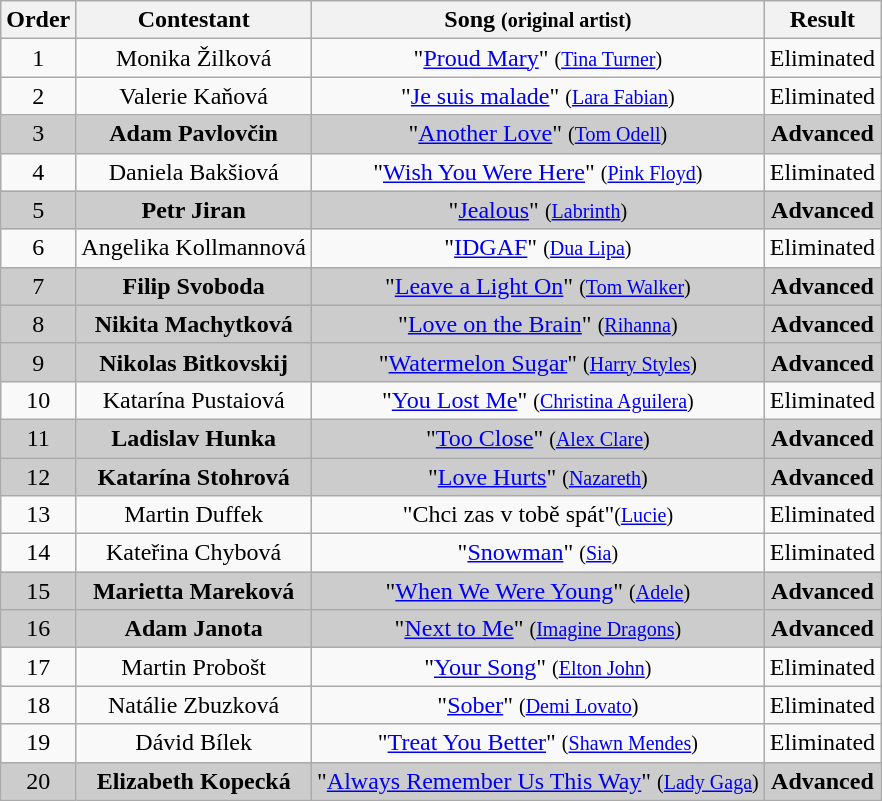<table class="wikitable plainrowheaders" style="text-align:center;">
<tr>
<th scope="col">Order</th>
<th scope="col">Contestant</th>
<th scope="col">Song <small>(original artist)</small></th>
<th scope="col">Result</th>
</tr>
<tr>
<td>1</td>
<td>Monika Žilková</td>
<td>"<a href='#'>Proud Mary</a>" <small>(<a href='#'>Tina Turner</a>)</small></td>
<td>Eliminated</td>
</tr>
<tr>
<td>2</td>
<td>Valerie Kaňová</td>
<td>"<a href='#'>Je suis malade</a>" <small>(<a href='#'>Lara Fabian</a>)</small></td>
<td>Eliminated</td>
</tr>
<tr style="background:#ccc;">
<td>3</td>
<td><strong>Adam Pavlovčin</strong></td>
<td>"<a href='#'>Another Love</a>" <small>(<a href='#'>Tom Odell</a>)</small></td>
<td><strong>Advanced</strong></td>
</tr>
<tr>
<td>4</td>
<td>Daniela Bakšiová</td>
<td>"<a href='#'>Wish You Were Here</a>" <small>(<a href='#'>Pink Floyd</a>)</small></td>
<td>Eliminated</td>
</tr>
<tr style="background:#ccc;">
<td>5</td>
<td><strong>Petr Jiran</strong></td>
<td>"<a href='#'>Jealous</a>" <small>(<a href='#'>Labrinth</a>)</small></td>
<td><strong>Advanced</strong></td>
</tr>
<tr>
<td>6</td>
<td>Angelika Kollmannová</td>
<td>"<a href='#'>IDGAF</a>" <small>(<a href='#'>Dua Lipa</a>)</small></td>
<td>Eliminated</td>
</tr>
<tr style="background:#ccc;">
<td>7</td>
<td><strong>Filip Svoboda</strong></td>
<td>"<a href='#'>Leave a Light On</a>" <small>(<a href='#'>Tom Walker</a>)</small></td>
<td><strong>Advanced</strong></td>
</tr>
<tr style="background:#ccc;">
<td>8</td>
<td><strong>Nikita Machytková</strong></td>
<td>"<a href='#'>Love on the Brain</a>" <small>(<a href='#'>Rihanna</a>)</small></td>
<td><strong>Advanced</strong></td>
</tr>
<tr style="background:#ccc;">
<td>9</td>
<td><strong>Nikolas Bitkovskij</strong></td>
<td>"<a href='#'>Watermelon Sugar</a>" <small>(<a href='#'>Harry Styles</a>)</small></td>
<td><strong>Advanced</strong></td>
</tr>
<tr>
<td>10</td>
<td>Katarína Pustaiová</td>
<td>"<a href='#'>You Lost Me</a>" <small>(<a href='#'>Christina Aguilera</a>)</small></td>
<td>Eliminated</td>
</tr>
<tr style="background:#ccc;">
<td>11</td>
<td><strong>Ladislav Hunka</strong></td>
<td>"<a href='#'>Too Close</a>" <small>(<a href='#'>Alex Clare</a>)</small></td>
<td><strong>Advanced</strong></td>
</tr>
<tr style="background:#ccc;">
<td>12</td>
<td><strong>Katarína Stohrová</strong></td>
<td>"<a href='#'>Love Hurts</a>" <small>(<a href='#'>Nazareth</a>)</small></td>
<td><strong>Advanced</strong></td>
</tr>
<tr>
<td>13</td>
<td>Martin Duffek</td>
<td>"Chci zas v tobě spát"<small>(<a href='#'>Lucie</a>)</small></td>
<td>Eliminated</td>
</tr>
<tr>
<td>14</td>
<td>Kateřina Chybová</td>
<td>"<a href='#'>Snowman</a>" <small>(<a href='#'>Sia</a>)</small></td>
<td>Eliminated</td>
</tr>
<tr style="background:#ccc;">
<td>15</td>
<td><strong>Marietta Mareková</strong></td>
<td>"<a href='#'>When We Were Young</a>" <small>(<a href='#'>Adele</a>)</small></td>
<td><strong>Advanced</strong></td>
</tr>
<tr style="background:#ccc;">
<td>16</td>
<td><strong>Adam Janota</strong></td>
<td>"<a href='#'>Next to Me</a>" <small>(<a href='#'>Imagine Dragons</a>)</small></td>
<td><strong>Advanced</strong></td>
</tr>
<tr>
<td>17</td>
<td>Martin Probošt</td>
<td>"<a href='#'>Your Song</a>" <small>(<a href='#'>Elton John</a>)</small></td>
<td>Eliminated</td>
</tr>
<tr>
<td>18</td>
<td>Natálie Zbuzková</td>
<td>"<a href='#'>Sober</a>" <small>(<a href='#'>Demi Lovato</a>)</small></td>
<td>Eliminated</td>
</tr>
<tr>
<td>19</td>
<td>Dávid Bílek</td>
<td>"<a href='#'>Treat You Better</a>" <small>(<a href='#'>Shawn Mendes</a>)</small></td>
<td>Eliminated</td>
</tr>
<tr style="background:#ccc;">
<td>20</td>
<td><strong>Elizabeth Kopecká</strong></td>
<td>"<a href='#'>Always Remember Us This Way</a>" <small>(<a href='#'>Lady Gaga</a>)</small></td>
<td><strong>Advanced</strong></td>
</tr>
</table>
